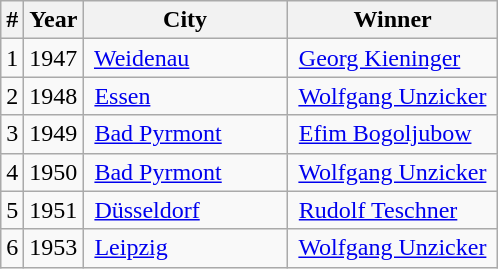<table class="sortable wikitable">
<tr>
<th>#</th>
<th>Year</th>
<th>City</th>
<th>Winner</th>
</tr>
<tr>
<td>1</td>
<td>1947</td>
<td> <a href='#'>Weidenau</a></td>
<td> <a href='#'>Georg Kieninger</a></td>
</tr>
<tr>
<td>2</td>
<td>1948</td>
<td> <a href='#'>Essen</a></td>
<td> <a href='#'>Wolfgang Unzicker</a> </td>
</tr>
<tr>
<td>3</td>
<td>1949</td>
<td> <a href='#'>Bad Pyrmont</a>          </td>
<td> <a href='#'>Efim Bogoljubow</a></td>
</tr>
<tr>
<td>4</td>
<td>1950</td>
<td> <a href='#'>Bad Pyrmont</a></td>
<td> <a href='#'>Wolfgang Unzicker</a></td>
</tr>
<tr>
<td>5</td>
<td>1951</td>
<td> <a href='#'>Düsseldorf</a></td>
<td> <a href='#'>Rudolf Teschner</a></td>
</tr>
<tr>
<td>6</td>
<td>1953</td>
<td> <a href='#'>Leipzig</a></td>
<td> <a href='#'>Wolfgang Unzicker</a></td>
</tr>
</table>
